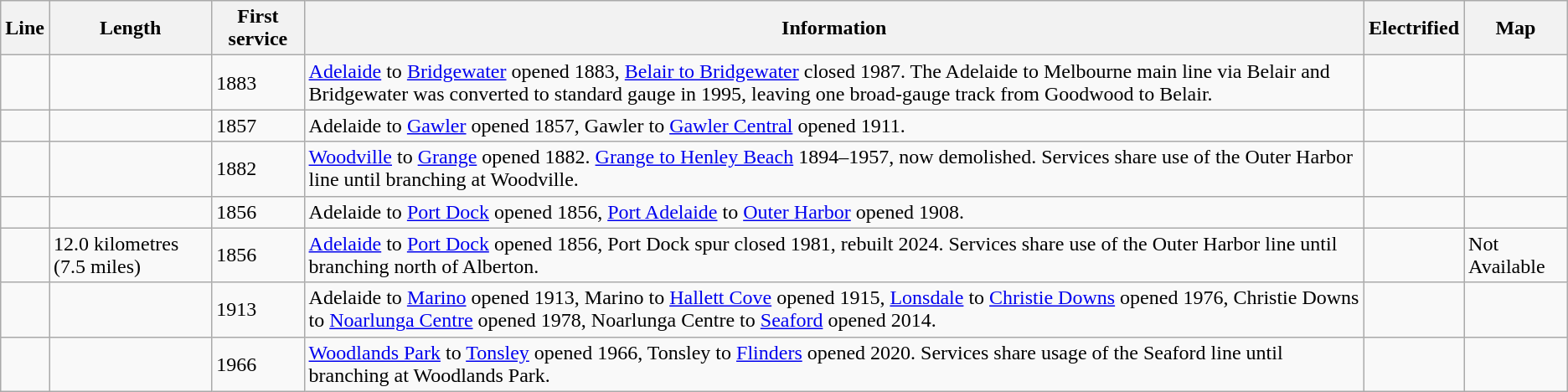<table class="wikitable">
<tr>
<th>Line</th>
<th>Length</th>
<th>First service</th>
<th>Information</th>
<th>Electrified</th>
<th>Map</th>
</tr>
<tr>
<td></td>
<td></td>
<td>1883</td>
<td><a href='#'>Adelaide</a> to <a href='#'>Bridgewater</a> opened 1883, <a href='#'>Belair to Bridgewater</a> closed 1987. The Adelaide to Melbourne main line via Belair and Bridgewater was converted to standard gauge in 1995, leaving one broad-gauge track from Goodwood to Belair.</td>
<td></td>
<td></td>
</tr>
<tr>
<td></td>
<td></td>
<td>1857</td>
<td>Adelaide to <a href='#'>Gawler</a> opened 1857, Gawler to <a href='#'>Gawler Central</a> opened 1911.</td>
<td></td>
<td></td>
</tr>
<tr>
<td></td>
<td></td>
<td>1882</td>
<td><a href='#'>Woodville</a> to <a href='#'>Grange</a> opened 1882. <a href='#'>Grange to Henley Beach</a> 1894–1957, now demolished. Services share use of the Outer Harbor line until branching at Woodville.</td>
<td></td>
<td></td>
</tr>
<tr>
<td></td>
<td></td>
<td>1856</td>
<td>Adelaide to <a href='#'>Port Dock</a> opened 1856, <a href='#'>Port Adelaide</a> to <a href='#'>Outer Harbor</a> opened 1908.</td>
<td></td>
<td></td>
</tr>
<tr>
<td></td>
<td>12.0 kilometres (7.5 miles)</td>
<td>1856</td>
<td><a href='#'>Adelaide</a> to <a href='#'>Port Dock</a> opened 1856, Port Dock spur closed 1981, rebuilt 2024. Services share use of the Outer Harbor line until branching north of Alberton.</td>
<td></td>
<td>Not Available</td>
</tr>
<tr>
<td></td>
<td></td>
<td>1913</td>
<td>Adelaide to <a href='#'>Marino</a> opened 1913, Marino to <a href='#'>Hallett Cove</a> opened 1915, <a href='#'>Lonsdale</a> to <a href='#'>Christie Downs</a> opened 1976, Christie Downs to <a href='#'>Noarlunga Centre</a> opened 1978, Noarlunga Centre to <a href='#'>Seaford</a> opened 2014.</td>
<td></td>
<td></td>
</tr>
<tr>
<td></td>
<td></td>
<td>1966</td>
<td><a href='#'>Woodlands Park</a> to <a href='#'>Tonsley</a> opened 1966, Tonsley to <a href='#'>Flinders</a> opened 2020. Services share usage of the Seaford line until branching at Woodlands Park.</td>
<td></td>
<td></td>
</tr>
</table>
